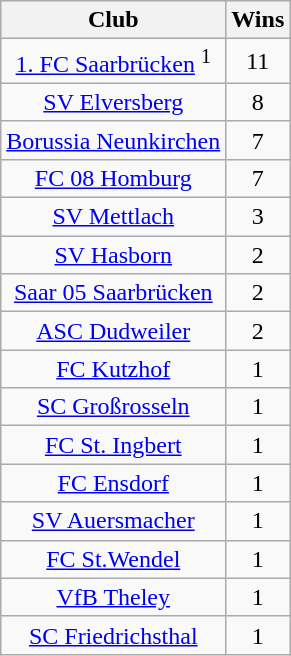<table class="wikitable">
<tr>
<th>Club</th>
<th>Wins</th>
</tr>
<tr align="center">
<td><a href='#'>1. FC Saarbrücken</a> <sup>1</sup></td>
<td>11</td>
</tr>
<tr align="center">
<td><a href='#'>SV Elversberg</a></td>
<td>8</td>
</tr>
<tr align="center">
<td><a href='#'>Borussia Neunkirchen</a></td>
<td>7</td>
</tr>
<tr align="center">
<td><a href='#'>FC 08 Homburg</a></td>
<td>7</td>
</tr>
<tr align="center">
<td><a href='#'>SV Mettlach</a></td>
<td>3</td>
</tr>
<tr align="center">
<td><a href='#'>SV Hasborn</a></td>
<td>2</td>
</tr>
<tr align="center">
<td><a href='#'>Saar 05 Saarbrücken</a></td>
<td>2</td>
</tr>
<tr align="center">
<td><a href='#'>ASC Dudweiler</a></td>
<td>2</td>
</tr>
<tr align="center">
<td><a href='#'>FC Kutzhof</a></td>
<td>1</td>
</tr>
<tr align="center">
<td><a href='#'>SC Großrosseln</a></td>
<td>1</td>
</tr>
<tr align="center">
<td><a href='#'>FC St. Ingbert</a></td>
<td>1</td>
</tr>
<tr align="center">
<td><a href='#'>FC Ensdorf</a></td>
<td>1</td>
</tr>
<tr align="center">
<td><a href='#'>SV Auersmacher</a></td>
<td>1</td>
</tr>
<tr align="center">
<td><a href='#'>FC St.Wendel</a></td>
<td>1</td>
</tr>
<tr align="center">
<td><a href='#'>VfB Theley</a></td>
<td>1</td>
</tr>
<tr align="center">
<td><a href='#'>SC Friedrichsthal</a></td>
<td>1</td>
</tr>
</table>
